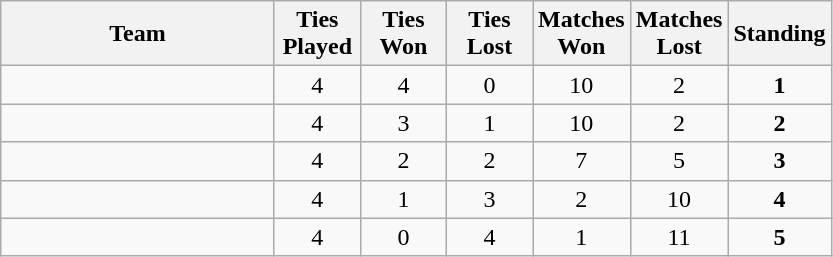<table class=wikitable style="text-align:center">
<tr>
<th width=175>Team</th>
<th width=50>Ties Played</th>
<th width=50>Ties Won</th>
<th width=50>Ties Lost</th>
<th width=50>Matches Won</th>
<th width=50>Matches Lost</th>
<th width=50>Standing</th>
</tr>
<tr>
<td style="text-align:left"></td>
<td>4</td>
<td>4</td>
<td>0</td>
<td>10</td>
<td>2</td>
<td><strong>1</strong></td>
</tr>
<tr>
<td style="text-align:left"></td>
<td>4</td>
<td>3</td>
<td>1</td>
<td>10</td>
<td>2</td>
<td><strong>2</strong></td>
</tr>
<tr>
<td style="text-align:left"></td>
<td>4</td>
<td>2</td>
<td>2</td>
<td>7</td>
<td>5</td>
<td><strong>3</strong></td>
</tr>
<tr>
<td style="text-align:left"></td>
<td>4</td>
<td>1</td>
<td>3</td>
<td>2</td>
<td>10</td>
<td><strong>4</strong></td>
</tr>
<tr>
<td style="text-align:left"></td>
<td>4</td>
<td>0</td>
<td>4</td>
<td>1</td>
<td>11</td>
<td><strong>5</strong></td>
</tr>
</table>
